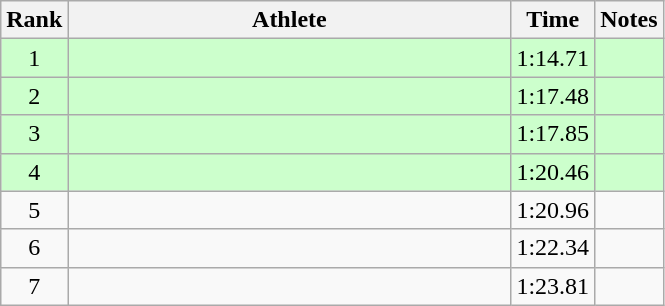<table class="wikitable" style="text-align:center">
<tr>
<th>Rank</th>
<th Style="width:18em">Athlete</th>
<th>Time</th>
<th>Notes</th>
</tr>
<tr style="background:#cfc">
<td>1</td>
<td style="text-align:left"></td>
<td>1:14.71</td>
<td></td>
</tr>
<tr style="background:#cfc">
<td>2</td>
<td style="text-align:left"></td>
<td>1:17.48</td>
<td></td>
</tr>
<tr style="background:#cfc">
<td>3</td>
<td style="text-align:left"></td>
<td>1:17.85</td>
<td></td>
</tr>
<tr style="background:#cfc">
<td>4</td>
<td style="text-align:left"></td>
<td>1:20.46</td>
<td></td>
</tr>
<tr>
<td>5</td>
<td style="text-align:left"></td>
<td>1:20.96</td>
<td></td>
</tr>
<tr>
<td>6</td>
<td style="text-align:left"></td>
<td>1:22.34</td>
<td></td>
</tr>
<tr>
<td>7</td>
<td style="text-align:left"></td>
<td>1:23.81</td>
<td></td>
</tr>
</table>
